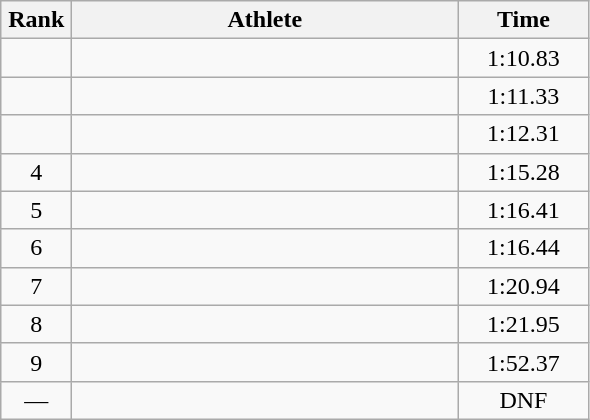<table class=wikitable style="text-align:center">
<tr>
<th width=40>Rank</th>
<th width=250>Athlete</th>
<th width=80>Time</th>
</tr>
<tr>
<td></td>
<td align=left></td>
<td>1:10.83</td>
</tr>
<tr>
<td></td>
<td align=left></td>
<td>1:11.33</td>
</tr>
<tr>
<td></td>
<td align=left></td>
<td>1:12.31</td>
</tr>
<tr>
<td>4</td>
<td align=left></td>
<td>1:15.28</td>
</tr>
<tr>
<td>5</td>
<td align=left></td>
<td>1:16.41</td>
</tr>
<tr>
<td>6</td>
<td align=left></td>
<td>1:16.44</td>
</tr>
<tr>
<td>7</td>
<td align=left></td>
<td>1:20.94</td>
</tr>
<tr>
<td>8</td>
<td align=left></td>
<td>1:21.95</td>
</tr>
<tr>
<td>9</td>
<td align=left></td>
<td>1:52.37</td>
</tr>
<tr>
<td>—</td>
<td align=left></td>
<td>DNF</td>
</tr>
</table>
